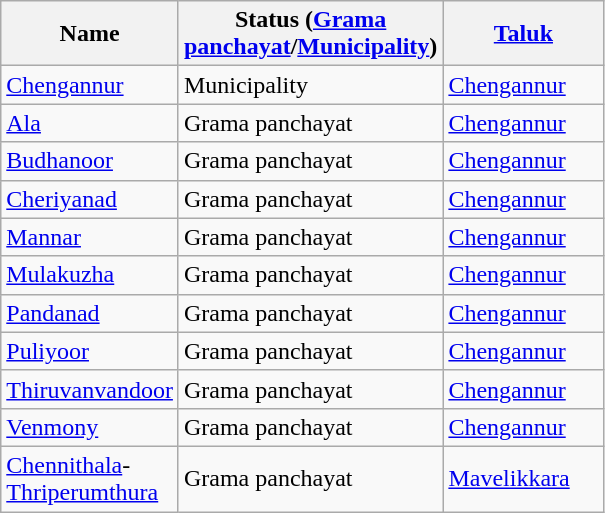<table class="wikitable sortable static-row-numbers static-row-header-hash">
<tr>
<th width="100px">Name</th>
<th width="130px">Status (<a href='#'>Grama panchayat</a>/<a href='#'>Municipality</a>)</th>
<th width="100px"><a href='#'>Taluk</a></th>
</tr>
<tr>
<td><a href='#'>Chengannur</a></td>
<td>Municipality</td>
<td><a href='#'>Chengannur</a></td>
</tr>
<tr>
<td><a href='#'>Ala</a></td>
<td>Grama panchayat</td>
<td><a href='#'>Chengannur</a></td>
</tr>
<tr>
<td><a href='#'>Budhanoor</a></td>
<td>Grama panchayat</td>
<td><a href='#'>Chengannur</a></td>
</tr>
<tr>
<td><a href='#'>Cheriyanad</a></td>
<td>Grama panchayat</td>
<td><a href='#'>Chengannur</a></td>
</tr>
<tr>
<td><a href='#'>Mannar</a></td>
<td>Grama panchayat</td>
<td><a href='#'>Chengannur</a></td>
</tr>
<tr>
<td><a href='#'>Mulakuzha</a></td>
<td>Grama panchayat</td>
<td><a href='#'>Chengannur</a></td>
</tr>
<tr>
<td><a href='#'>Pandanad</a></td>
<td>Grama panchayat</td>
<td><a href='#'>Chengannur</a></td>
</tr>
<tr>
<td><a href='#'>Puliyoor</a></td>
<td>Grama panchayat</td>
<td><a href='#'>Chengannur</a></td>
</tr>
<tr>
<td><a href='#'>Thiruvanvandoor</a></td>
<td>Grama panchayat</td>
<td><a href='#'>Chengannur</a></td>
</tr>
<tr>
<td><a href='#'>Venmony</a></td>
<td>Grama panchayat</td>
<td><a href='#'>Chengannur</a></td>
</tr>
<tr>
<td><a href='#'>Chennithala</a>-<a href='#'>Thriperumthura</a></td>
<td>Grama panchayat</td>
<td><a href='#'>Mavelikkara</a></td>
</tr>
</table>
